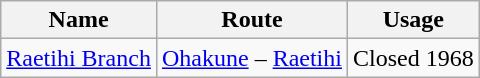<table class="wikitable">
<tr>
<th>Name</th>
<th>Route</th>
<th>Usage</th>
</tr>
<tr>
<td><a href='#'>Raetihi Branch</a></td>
<td><a href='#'>Ohakune</a> – <a href='#'>Raetihi</a></td>
<td>Closed 1968</td>
</tr>
</table>
